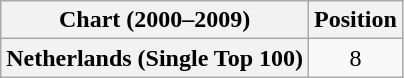<table class="wikitable plainrowheaders" style="text-align:center">
<tr>
<th>Chart (2000–2009)</th>
<th>Position</th>
</tr>
<tr>
<th scope="row">Netherlands (Single Top 100)</th>
<td>8</td>
</tr>
</table>
